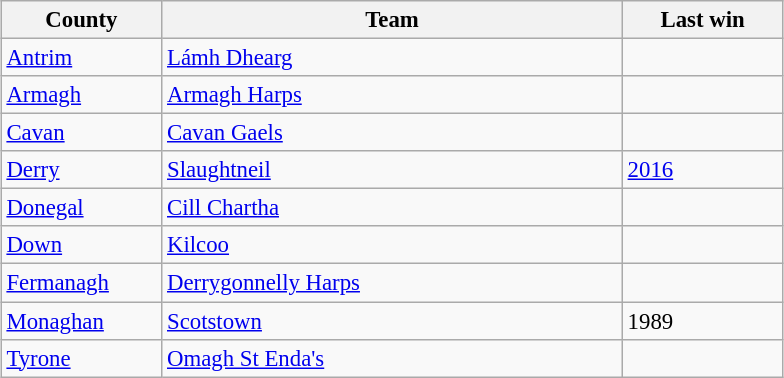<table class="wikitable sortable" style="font-size: 95%; text-align:center; margin:1em auto;">
<tr>
<th scope="col" width="100">County</th>
<th scope="col" width="300">Team</th>
<th scope="col" width="100">Last win</th>
</tr>
<tr align="Left">
<td><a href='#'>Antrim</a></td>
<td> <a href='#'>Lámh Dhearg</a></td>
<td></td>
</tr>
<tr align="Left">
<td><a href='#'>Armagh</a></td>
<td> <a href='#'>Armagh Harps</a></td>
<td></td>
</tr>
<tr align="Left">
<td><a href='#'>Cavan</a></td>
<td> <a href='#'>Cavan Gaels</a></td>
<td></td>
</tr>
<tr align="Left">
<td><a href='#'>Derry</a></td>
<td> <a href='#'>Slaughtneil</a></td>
<td><a href='#'>2016</a></td>
</tr>
<tr align="Left">
<td><a href='#'>Donegal</a></td>
<td> <a href='#'>Cill Chartha</a></td>
<td></td>
</tr>
<tr align="Left">
<td><a href='#'>Down</a></td>
<td> <a href='#'>Kilcoo</a></td>
<td></td>
</tr>
<tr align="Left">
<td><a href='#'>Fermanagh</a></td>
<td> <a href='#'>Derrygonnelly Harps</a></td>
<td></td>
</tr>
<tr align="Left">
<td><a href='#'>Monaghan</a></td>
<td> <a href='#'>Scotstown</a></td>
<td>1989</td>
</tr>
<tr align="Left">
<td><a href='#'>Tyrone</a></td>
<td> <a href='#'>Omagh St Enda's</a></td>
<td></td>
</tr>
</table>
